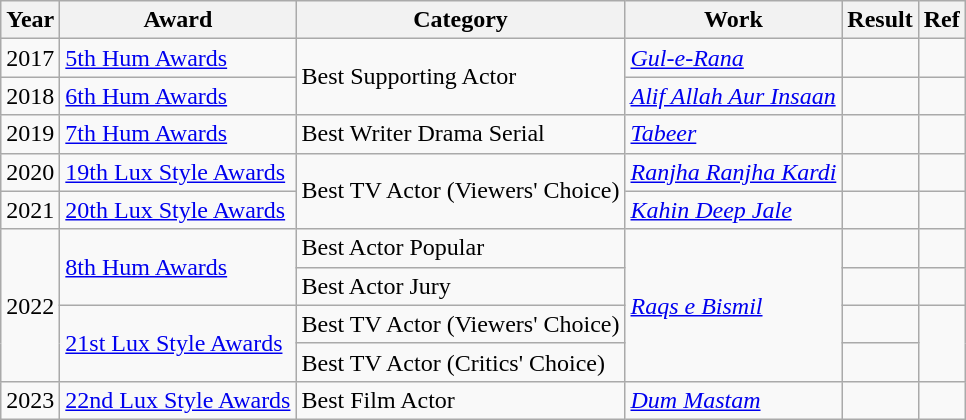<table class="wikitable style">
<tr>
<th>Year</th>
<th>Award</th>
<th>Category</th>
<th>Work</th>
<th>Result</th>
<th>Ref</th>
</tr>
<tr>
<td>2017</td>
<td><a href='#'>5th Hum Awards</a></td>
<td rowspan="2">Best Supporting Actor</td>
<td><em><a href='#'>Gul-e-Rana</a></em></td>
<td></td>
<td></td>
</tr>
<tr>
<td>2018</td>
<td><a href='#'>6th Hum Awards</a></td>
<td><em><a href='#'>Alif Allah Aur Insaan</a></em></td>
<td></td>
<td></td>
</tr>
<tr>
<td>2019</td>
<td><a href='#'>7th Hum Awards</a></td>
<td>Best Writer Drama Serial</td>
<td><em><a href='#'>Tabeer</a></em></td>
<td></td>
<td></td>
</tr>
<tr>
<td>2020</td>
<td><a href='#'>19th Lux Style Awards</a></td>
<td Rowspan="2">Best TV Actor (Viewers' Choice)</td>
<td><em><a href='#'>Ranjha Ranjha Kardi</a></em></td>
<td></td>
<td></td>
</tr>
<tr>
<td>2021</td>
<td><a href='#'>20th Lux Style Awards</a></td>
<td><em><a href='#'>Kahin Deep Jale</a></em></td>
<td></td>
<td></td>
</tr>
<tr>
<td rowspan="4">2022</td>
<td rowspan="2"><a href='#'>8th Hum Awards</a></td>
<td>Best Actor Popular</td>
<td rowspan="4"><em><a href='#'>Raqs e Bismil</a></em></td>
<td></td>
<td></td>
</tr>
<tr>
<td>Best Actor Jury</td>
<td></td>
<td></td>
</tr>
<tr>
<td rowspan="2"><a href='#'>21st Lux Style Awards</a></td>
<td>Best TV Actor (Viewers' Choice)</td>
<td></td>
<td rowspan="2"></td>
</tr>
<tr>
<td>Best TV Actor (Critics' Choice)</td>
<td></td>
</tr>
<tr>
<td>2023</td>
<td><a href='#'>22nd Lux Style Awards</a></td>
<td>Best Film Actor</td>
<td><em><a href='#'>Dum Mastam</a></em></td>
<td></td>
<td></td>
</tr>
</table>
